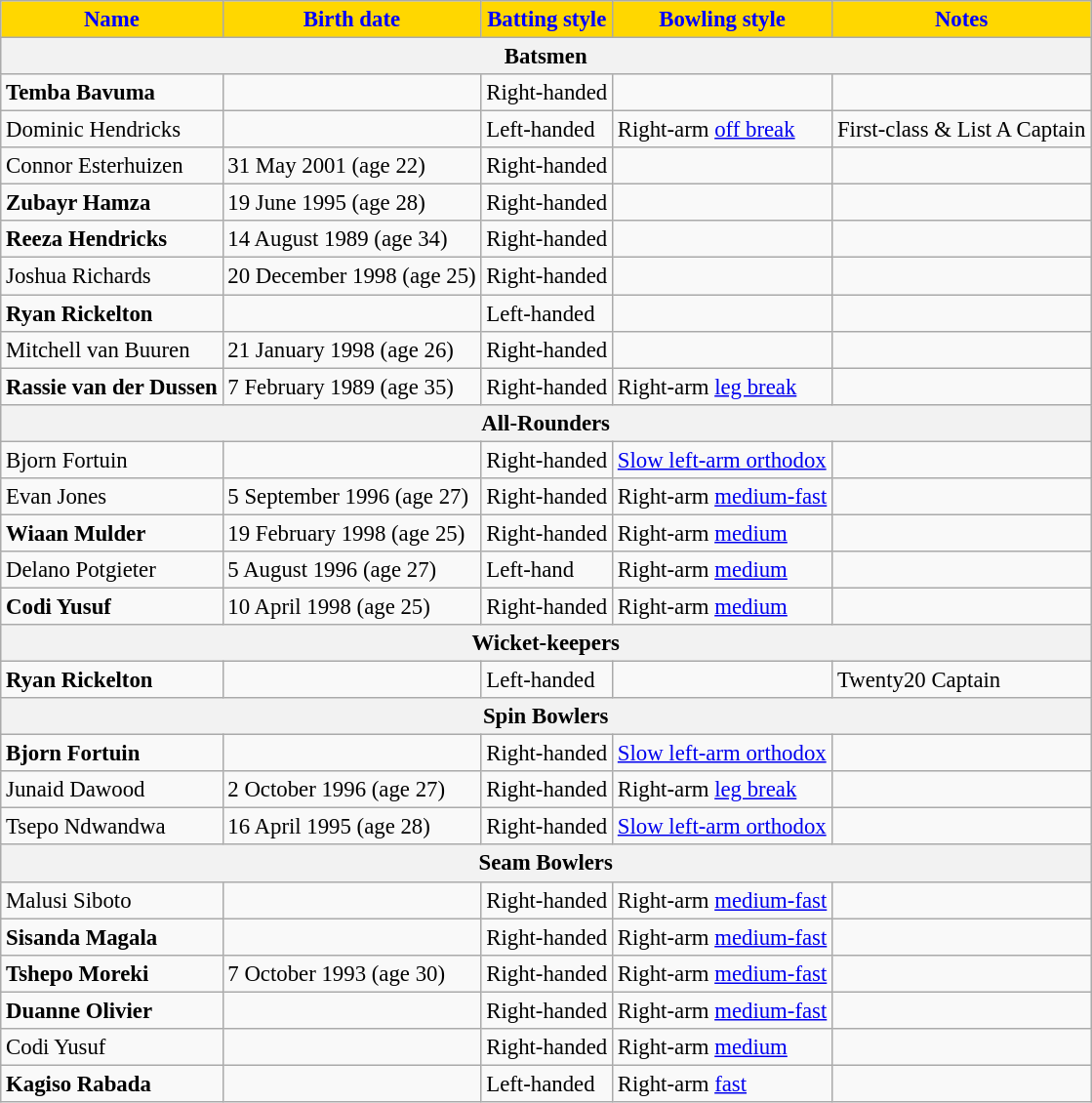<table class="wikitable" style="font-size:95%;">
<tr>
<th style="background:gold; color:blue" align=right>Name</th>
<th style="background:gold; color:blue" align=right>Birth date</th>
<th style="background:gold; color:blue" align=right>Batting style</th>
<th style="background:gold; color:blue" align=right>Bowling style</th>
<th style="background:gold; color:blue" align=right>Notes</th>
</tr>
<tr>
<th colspan="5">Batsmen</th>
</tr>
<tr>
<td><strong>Temba Bavuma</strong></td>
<td></td>
<td>Right-handed</td>
<td></td>
<td></td>
</tr>
<tr>
<td>Dominic Hendricks</td>
<td></td>
<td>Left-handed</td>
<td>Right-arm <a href='#'>off break</a></td>
<td>First-class & List A Captain</td>
</tr>
<tr>
<td>Connor Esterhuizen</td>
<td>31 May 2001 (age 22)</td>
<td>Right-handed</td>
<td></td>
<td></td>
</tr>
<tr>
<td><strong>Zubayr Hamza</strong></td>
<td>19 June 1995 (age 28)</td>
<td>Right-handed</td>
<td></td>
<td></td>
</tr>
<tr>
<td><strong>Reeza Hendricks</strong></td>
<td>14 August 1989 (age 34)</td>
<td>Right-handed</td>
<td></td>
<td></td>
</tr>
<tr>
<td>Joshua Richards</td>
<td>20 December 1998 (age 25)</td>
<td>Right-handed</td>
<td></td>
<td></td>
</tr>
<tr>
<td><strong>Ryan Rickelton</strong></td>
<td></td>
<td>Left-handed</td>
<td></td>
<td></td>
</tr>
<tr>
<td>Mitchell van Buuren</td>
<td>21 January 1998 (age 26)</td>
<td>Right-handed</td>
<td></td>
<td></td>
</tr>
<tr>
<td><strong>Rassie van der Dussen</strong></td>
<td>7 February 1989 (age 35)</td>
<td>Right-handed</td>
<td>Right-arm <a href='#'>leg break</a></td>
<td></td>
</tr>
<tr>
<th colspan="5">All-Rounders</th>
</tr>
<tr>
<td>Bjorn Fortuin</td>
<td></td>
<td>Right-handed</td>
<td><a href='#'>Slow left-arm orthodox</a></td>
<td></td>
</tr>
<tr>
<td>Evan Jones</td>
<td>5 September 1996 (age 27)</td>
<td>Right-handed</td>
<td>Right-arm <a href='#'>medium-fast</a></td>
<td></td>
</tr>
<tr>
<td><strong>Wiaan Mulder</strong></td>
<td>19 February 1998 (age 25)</td>
<td>Right-handed</td>
<td>Right-arm <a href='#'>medium</a></td>
<td></td>
</tr>
<tr>
<td>Delano Potgieter</td>
<td>5 August 1996 (age 27)</td>
<td>Left-hand</td>
<td>Right-arm <a href='#'>medium</a></td>
<td></td>
</tr>
<tr>
<td><strong>Codi Yusuf</strong></td>
<td>10 April 1998 (age 25)</td>
<td>Right-handed</td>
<td>Right-arm <a href='#'>medium</a></td>
<td></td>
</tr>
<tr>
<th colspan="5">Wicket-keepers</th>
</tr>
<tr>
<td><strong>Ryan Rickelton</strong></td>
<td></td>
<td>Left-handed</td>
<td></td>
<td>Twenty20 Captain</td>
</tr>
<tr>
<th colspan="5">Spin Bowlers</th>
</tr>
<tr>
<td><strong>Bjorn Fortuin</strong></td>
<td></td>
<td>Right-handed</td>
<td><a href='#'>Slow left-arm orthodox</a></td>
<td></td>
</tr>
<tr>
<td>Junaid Dawood</td>
<td>2 October 1996 (age 27)</td>
<td>Right-handed</td>
<td>Right-arm <a href='#'>leg break</a></td>
<td></td>
</tr>
<tr>
<td>Tsepo Ndwandwa</td>
<td>16 April 1995 (age 28)</td>
<td>Right-handed</td>
<td><a href='#'>Slow left-arm orthodox</a></td>
<td></td>
</tr>
<tr>
<th colspan="5">Seam Bowlers</th>
</tr>
<tr>
<td>Malusi Siboto</td>
<td></td>
<td>Right-handed</td>
<td>Right-arm <a href='#'>medium-fast</a></td>
<td></td>
</tr>
<tr>
<td><strong>Sisanda Magala</strong></td>
<td></td>
<td>Right-handed</td>
<td>Right-arm <a href='#'>medium-fast</a></td>
<td></td>
</tr>
<tr>
<td><strong>Tshepo Moreki</strong></td>
<td>7 October 1993 (age 30)</td>
<td>Right-handed</td>
<td>Right-arm <a href='#'>medium-fast</a></td>
<td></td>
</tr>
<tr>
<td><strong>Duanne Olivier</strong></td>
<td></td>
<td>Right-handed</td>
<td>Right-arm <a href='#'>medium-fast</a></td>
<td></td>
</tr>
<tr>
<td>Codi Yusuf</td>
<td></td>
<td>Right-handed</td>
<td>Right-arm <a href='#'>medium</a></td>
<td></td>
</tr>
<tr>
<td><strong>Kagiso Rabada</strong></td>
<td></td>
<td>Left-handed</td>
<td>Right-arm <a href='#'>fast</a></td>
<td></td>
</tr>
</table>
